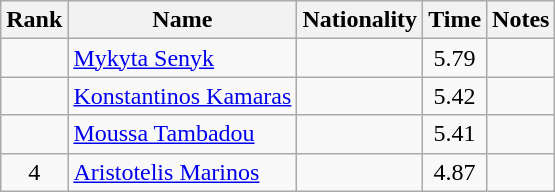<table class="wikitable sortable" style="text-align:center">
<tr>
<th>Rank</th>
<th>Name</th>
<th>Nationality</th>
<th>Time</th>
<th>Notes</th>
</tr>
<tr>
<td></td>
<td align=left><a href='#'>Mykyta Senyk</a></td>
<td align=left></td>
<td>5.79</td>
<td></td>
</tr>
<tr>
<td></td>
<td align=left><a href='#'>Konstantinos Kamaras</a></td>
<td align=left></td>
<td>5.42</td>
<td></td>
</tr>
<tr>
<td></td>
<td align=left><a href='#'>Moussa Tambadou</a></td>
<td align=left></td>
<td>5.41</td>
<td></td>
</tr>
<tr>
<td>4</td>
<td align=left><a href='#'>Aristotelis Marinos</a></td>
<td align=left></td>
<td>4.87</td>
<td></td>
</tr>
</table>
